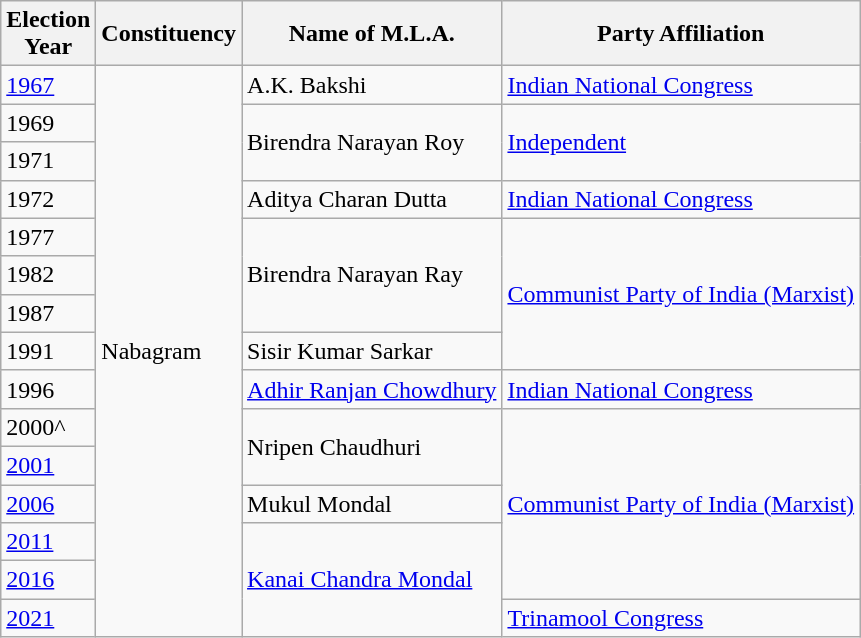<table class="wikitable sortable"ìÍĦĤĠčw>
<tr>
<th>Election<br> Year</th>
<th>Constituency</th>
<th>Name of M.L.A.</th>
<th>Party Affiliation</th>
</tr>
<tr>
<td><a href='#'>1967</a></td>
<td rowspan=15>Nabagram</td>
<td>A.K. Bakshi</td>
<td><a href='#'>Indian National Congress</a></td>
</tr>
<tr>
<td>1969</td>
<td rowspan=2>Birendra Narayan Roy</td>
<td rowspan=2><a href='#'>Independent</a></td>
</tr>
<tr>
<td>1971</td>
</tr>
<tr>
<td>1972</td>
<td>Aditya Charan Dutta</td>
<td><a href='#'>Indian National Congress</a></td>
</tr>
<tr>
<td>1977</td>
<td rowspan=3>Birendra Narayan Ray</td>
<td rowspan=4><a href='#'>Communist Party of India (Marxist)</a></td>
</tr>
<tr>
<td>1982</td>
</tr>
<tr>
<td>1987</td>
</tr>
<tr>
<td>1991</td>
<td>Sisir Kumar Sarkar</td>
</tr>
<tr>
<td>1996</td>
<td><a href='#'>Adhir Ranjan Chowdhury</a></td>
<td><a href='#'>Indian National Congress</a></td>
</tr>
<tr>
<td>2000^</td>
<td rowspan=2>Nripen Chaudhuri</td>
<td rowspan=5><a href='#'>Communist Party of India (Marxist)</a></td>
</tr>
<tr>
<td><a href='#'>2001</a></td>
</tr>
<tr>
<td><a href='#'>2006</a></td>
<td>Mukul Mondal</td>
</tr>
<tr>
<td><a href='#'>2011</a></td>
<td rowspan=3><a href='#'>Kanai Chandra Mondal</a></td>
</tr>
<tr>
<td><a href='#'>2016</a></td>
</tr>
<tr>
<td><a href='#'>2021</a></td>
<td><a href='#'>Trinamool Congress</a></td>
</tr>
</table>
